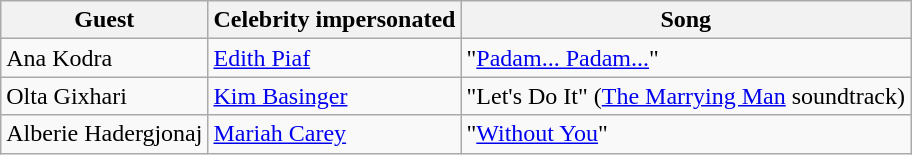<table class="wikitable">
<tr>
<th>Guest</th>
<th>Celebrity impersonated</th>
<th>Song</th>
</tr>
<tr>
<td>Ana Kodra</td>
<td><a href='#'>Edith Piaf</a></td>
<td>"<a href='#'>Padam... Padam...</a>"</td>
</tr>
<tr>
<td>Olta Gixhari</td>
<td><a href='#'>Kim Basinger</a></td>
<td>"Let's Do It" (<a href='#'>The Marrying Man</a> soundtrack)</td>
</tr>
<tr>
<td>Alberie Hadergjonaj</td>
<td><a href='#'>Mariah Carey</a></td>
<td>"<a href='#'>Without You</a>"</td>
</tr>
</table>
